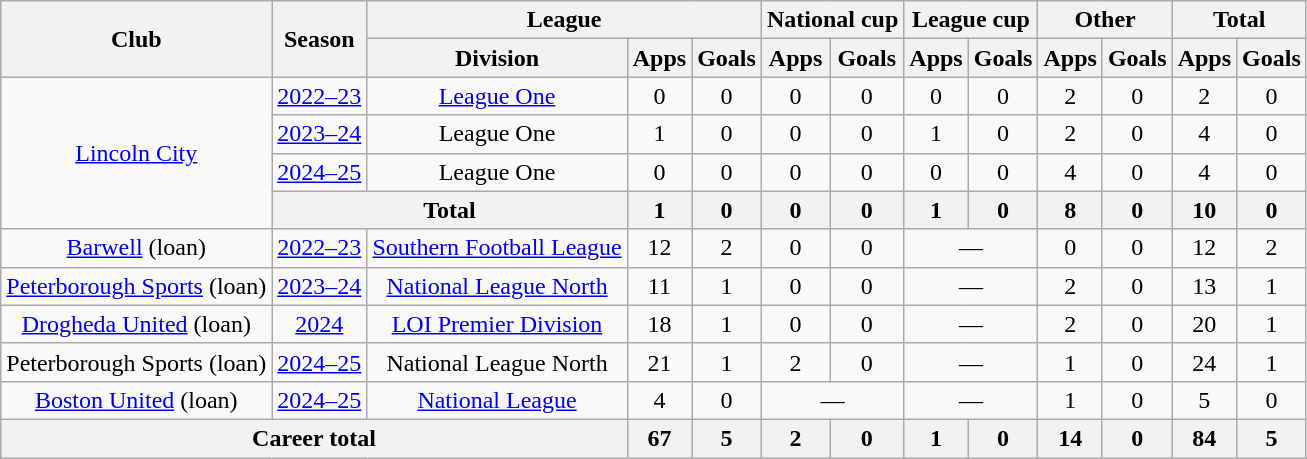<table class="wikitable" style="text-align:center;">
<tr>
<th rowspan="2">Club</th>
<th rowspan="2">Season</th>
<th colspan="3">League</th>
<th colspan="2">National cup</th>
<th colspan="2">League cup</th>
<th colspan="2">Other</th>
<th colspan="2">Total</th>
</tr>
<tr>
<th>Division</th>
<th>Apps</th>
<th>Goals</th>
<th>Apps</th>
<th>Goals</th>
<th>Apps</th>
<th>Goals</th>
<th>Apps</th>
<th>Goals</th>
<th>Apps</th>
<th>Goals</th>
</tr>
<tr>
<td rowspan="4"><a href='#'>Lincoln City</a></td>
<td><a href='#'>2022–23</a></td>
<td><a href='#'>League One</a></td>
<td>0</td>
<td>0</td>
<td>0</td>
<td>0</td>
<td>0</td>
<td>0</td>
<td>2</td>
<td>0</td>
<td>2</td>
<td>0</td>
</tr>
<tr>
<td><a href='#'>2023–24</a></td>
<td>League One</td>
<td>1</td>
<td>0</td>
<td>0</td>
<td>0</td>
<td>1</td>
<td>0</td>
<td>2</td>
<td>0</td>
<td>4</td>
<td>0</td>
</tr>
<tr>
<td><a href='#'>2024–25</a></td>
<td>League One</td>
<td>0</td>
<td>0</td>
<td>0</td>
<td>0</td>
<td>0</td>
<td>0</td>
<td>4</td>
<td>0</td>
<td>4</td>
<td>0</td>
</tr>
<tr>
<th colspan="2">Total</th>
<th>1</th>
<th>0</th>
<th>0</th>
<th>0</th>
<th>1</th>
<th>0</th>
<th>8</th>
<th>0</th>
<th>10</th>
<th>0</th>
</tr>
<tr>
<td><a href='#'>Barwell</a> (loan)</td>
<td><a href='#'>2022–23</a></td>
<td><a href='#'>Southern Football League</a></td>
<td>12</td>
<td>2</td>
<td>0</td>
<td>0</td>
<td colspan="2">—</td>
<td>0</td>
<td>0</td>
<td>12</td>
<td>2</td>
</tr>
<tr>
<td><a href='#'>Peterborough Sports</a> (loan)</td>
<td><a href='#'>2023–24</a></td>
<td><a href='#'>National League North</a></td>
<td>11</td>
<td>1</td>
<td>0</td>
<td>0</td>
<td colspan="2">—</td>
<td>2</td>
<td>0</td>
<td>13</td>
<td>1</td>
</tr>
<tr>
<td><a href='#'>Drogheda United</a> (loan)</td>
<td><a href='#'>2024</a></td>
<td><a href='#'>LOI Premier Division</a></td>
<td>18</td>
<td>1</td>
<td>0</td>
<td>0</td>
<td colspan="2">—</td>
<td>2</td>
<td>0</td>
<td>20</td>
<td>1</td>
</tr>
<tr>
<td>Peterborough Sports (loan)</td>
<td><a href='#'>2024–25</a></td>
<td>National League North</td>
<td>21</td>
<td>1</td>
<td>2</td>
<td>0</td>
<td colspan="2">—</td>
<td>1</td>
<td>0</td>
<td>24</td>
<td>1</td>
</tr>
<tr>
<td><a href='#'>Boston United</a> (loan)</td>
<td><a href='#'>2024–25</a></td>
<td><a href='#'>National League</a></td>
<td>4</td>
<td>0</td>
<td colspan="2">—</td>
<td colspan="2">—</td>
<td>1</td>
<td>0</td>
<td>5</td>
<td>0</td>
</tr>
<tr>
<th colspan="3">Career total</th>
<th>67</th>
<th>5</th>
<th>2</th>
<th>0</th>
<th>1</th>
<th>0</th>
<th>14</th>
<th>0</th>
<th>84</th>
<th>5</th>
</tr>
</table>
